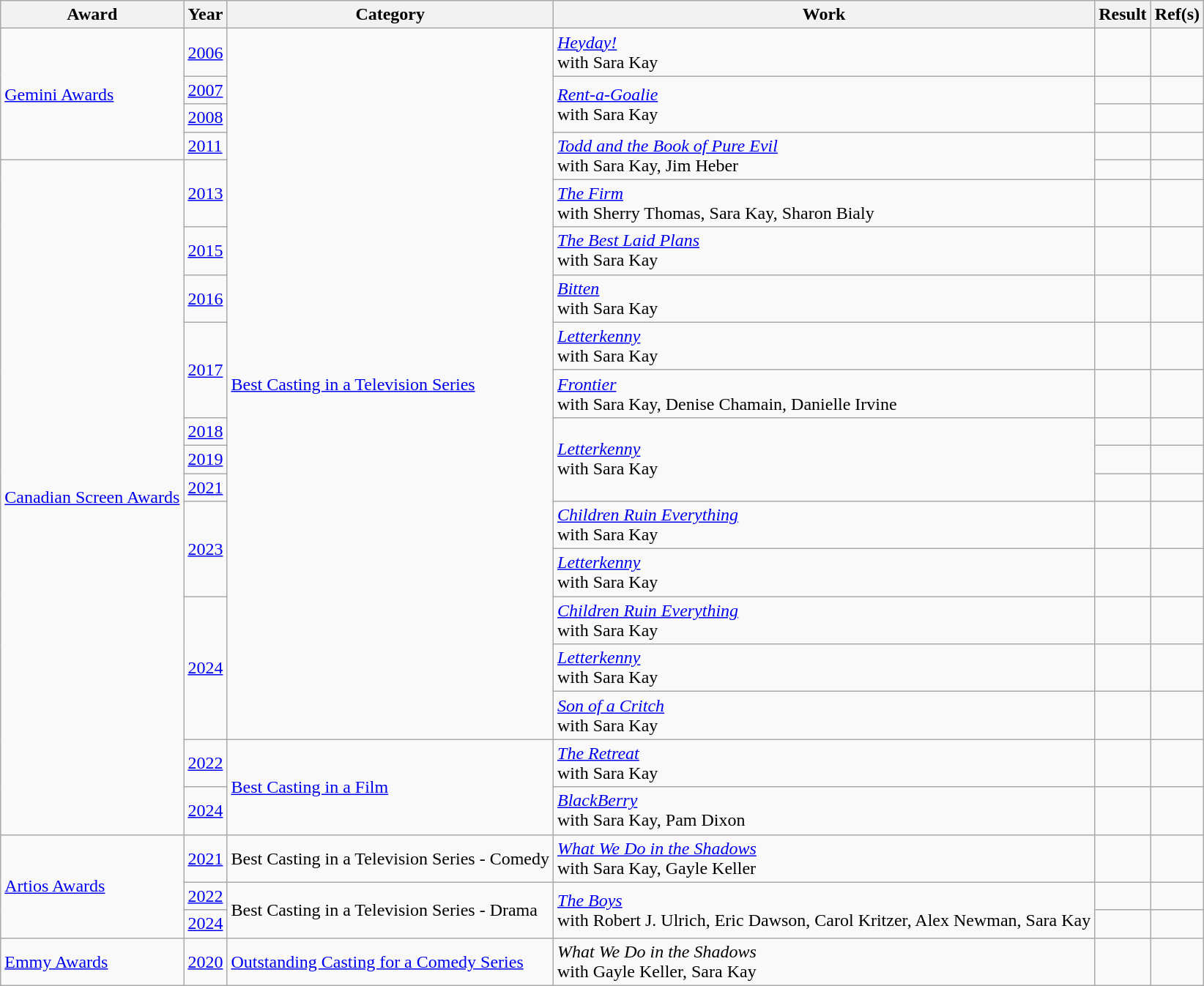<table class="wikitable plainrowheaders sortable">
<tr>
<th>Award</th>
<th>Year</th>
<th>Category</th>
<th>Work</th>
<th>Result</th>
<th>Ref(s)</th>
</tr>
<tr>
<td rowspan=4><a href='#'>Gemini Awards</a></td>
<td><a href='#'>2006</a></td>
<td rowspan=18><a href='#'>Best Casting in a Television Series</a></td>
<td><em><a href='#'>Heyday!</a></em><br>with Sara Kay</td>
<td></td>
<td></td>
</tr>
<tr>
<td><a href='#'>2007</a></td>
<td rowspan=2><em><a href='#'>Rent-a-Goalie</a></em><br>with Sara Kay</td>
<td></td>
<td></td>
</tr>
<tr>
<td><a href='#'>2008</a></td>
<td></td>
<td></td>
</tr>
<tr>
<td><a href='#'>2011</a></td>
<td rowspan=2><em><a href='#'>Todd and the Book of Pure Evil</a></em><br>with Sara Kay, Jim Heber</td>
<td></td>
<td></td>
</tr>
<tr>
<td rowspan=16><a href='#'>Canadian Screen Awards</a></td>
<td rowspan=2><a href='#'>2013</a></td>
<td></td>
<td></td>
</tr>
<tr>
<td><em><a href='#'>The Firm</a></em><br>with Sherry Thomas, Sara Kay, Sharon Bialy</td>
<td></td>
<td></td>
</tr>
<tr>
<td><a href='#'>2015</a></td>
<td><em><a href='#'>The Best Laid Plans</a></em><br>with Sara Kay</td>
<td></td>
<td></td>
</tr>
<tr>
<td><a href='#'>2016</a></td>
<td><em><a href='#'>Bitten</a></em><br>with Sara Kay</td>
<td></td>
<td></td>
</tr>
<tr>
<td rowspan=2><a href='#'>2017</a></td>
<td><em><a href='#'>Letterkenny</a></em><br>with Sara Kay</td>
<td></td>
<td></td>
</tr>
<tr>
<td><em><a href='#'>Frontier</a></em><br>with Sara Kay, Denise Chamain, Danielle Irvine</td>
<td></td>
<td></td>
</tr>
<tr>
<td><a href='#'>2018</a></td>
<td rowspan=3><em><a href='#'>Letterkenny</a></em><br>with Sara Kay</td>
<td></td>
<td></td>
</tr>
<tr>
<td><a href='#'>2019</a></td>
<td></td>
<td></td>
</tr>
<tr>
<td><a href='#'>2021</a></td>
<td></td>
<td></td>
</tr>
<tr>
<td rowspan=2><a href='#'>2023</a></td>
<td><em><a href='#'>Children Ruin Everything</a></em><br>with Sara Kay</td>
<td></td>
<td></td>
</tr>
<tr>
<td><em><a href='#'>Letterkenny</a></em><br>with Sara Kay</td>
<td></td>
<td></td>
</tr>
<tr>
<td rowspan=3><a href='#'>2024</a></td>
<td><em><a href='#'>Children Ruin Everything</a></em><br>with Sara Kay</td>
<td></td>
<td></td>
</tr>
<tr>
<td><em><a href='#'>Letterkenny</a></em><br>with Sara Kay</td>
<td></td>
<td></td>
</tr>
<tr>
<td><em><a href='#'>Son of a Critch</a></em><br>with Sara Kay</td>
<td></td>
<td></td>
</tr>
<tr>
<td><a href='#'>2022</a></td>
<td rowspan=2><a href='#'>Best Casting in a Film</a></td>
<td><em><a href='#'>The Retreat</a></em><br>with Sara Kay</td>
<td></td>
<td></td>
</tr>
<tr>
<td><a href='#'>2024</a></td>
<td><em><a href='#'>BlackBerry</a></em><br>with Sara Kay, Pam Dixon</td>
<td></td>
<td></td>
</tr>
<tr>
<td rowspan=3><a href='#'>Artios Awards</a></td>
<td><a href='#'>2021</a></td>
<td>Best Casting in a Television Series - Comedy</td>
<td><em><a href='#'>What We Do in the Shadows</a></em><br>with Sara Kay, Gayle Keller</td>
<td></td>
<td></td>
</tr>
<tr>
<td><a href='#'>2022</a></td>
<td rowspan=2>Best Casting in a Television Series - Drama</td>
<td rowspan=2><em><a href='#'>The Boys</a></em><br>with Robert J. Ulrich, Eric Dawson, Carol Kritzer, Alex Newman, Sara Kay</td>
<td></td>
<td></td>
</tr>
<tr>
<td><a href='#'>2024</a></td>
<td></td>
<td></td>
</tr>
<tr>
<td><a href='#'>Emmy Awards</a></td>
<td><a href='#'>2020</a></td>
<td><a href='#'>Outstanding Casting for a Comedy Series</a></td>
<td><em>What We Do in the Shadows</em><br>with Gayle Keller, Sara Kay</td>
<td></td>
<td></td>
</tr>
</table>
